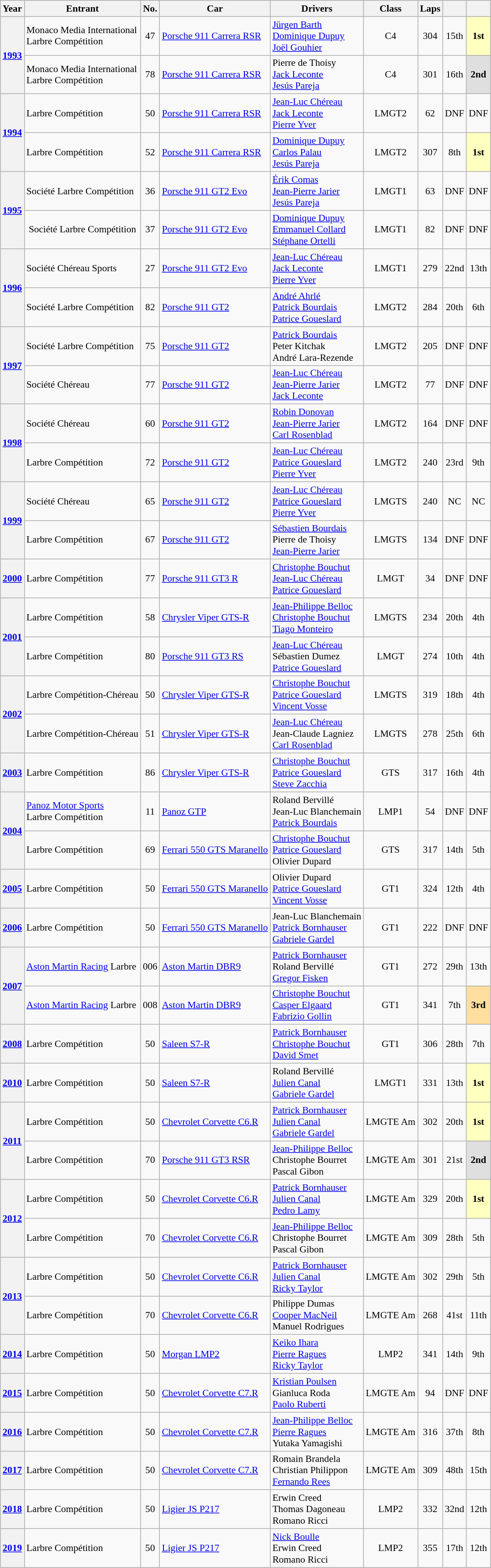<table class="wikitable" style="font-size:90%">
<tr>
<th>Year</th>
<th>Entrant</th>
<th>No.</th>
<th>Car</th>
<th>Drivers</th>
<th>Class</th>
<th>Laps</th>
<th></th>
<th></th>
</tr>
<tr align="center">
<th rowspan="2"><a href='#'>1993</a></th>
<td align="left"> Monaco Media International<br> Larbre Compétition</td>
<td>47</td>
<td align="left"><a href='#'>Porsche 911 Carrera RSR</a></td>
<td align="left"> <a href='#'>Jürgen Barth</a><br> <a href='#'>Dominique Dupuy</a><br> <a href='#'>Joël Gouhier</a></td>
<td>C4</td>
<td>304</td>
<td>15th</td>
<td style="background:#FFFFBF;"><strong>1st</strong></td>
</tr>
<tr align="center">
<td align="left"> Monaco Media International<br> Larbre Compétition</td>
<td>78</td>
<td align="left"><a href='#'>Porsche 911 Carrera RSR</a></td>
<td align="left"> Pierre de Thoisy<br> <a href='#'>Jack Leconte</a><br> <a href='#'>Jesús Pareja</a></td>
<td>C4</td>
<td>301</td>
<td>16th</td>
<td style="background:#DFDFDF;"><strong>2nd</strong></td>
</tr>
<tr align="center">
<th rowspan="2"><a href='#'>1994</a></th>
<td align="left"> Larbre Compétition</td>
<td>50</td>
<td align="left"><a href='#'>Porsche 911 Carrera RSR</a></td>
<td align="left"> <a href='#'>Jean-Luc Chéreau</a><br> <a href='#'>Jack Leconte</a><br> <a href='#'>Pierre Yver</a></td>
<td>LMGT2</td>
<td>62</td>
<td>DNF</td>
<td>DNF</td>
</tr>
<tr align="center">
<td align="left"> Larbre Compétition</td>
<td>52</td>
<td align="left"><a href='#'>Porsche 911 Carrera RSR</a></td>
<td align="left"> <a href='#'>Dominique Dupuy</a><br> <a href='#'>Carlos Palau</a><br> <a href='#'>Jesús Pareja</a></td>
<td>LMGT2</td>
<td>307</td>
<td>8th</td>
<td style="background:#FFFFBF;"><strong>1st</strong></td>
</tr>
<tr align="center">
<th rowspan="2" align="left"><a href='#'>1995</a></th>
<td align="left"> Société Larbre Compétition</td>
<td>36</td>
<td align="left"><a href='#'>Porsche 911 GT2 Evo</a></td>
<td align="left"> <a href='#'>Érik Comas</a><br> <a href='#'>Jean-Pierre Jarier</a><br> <a href='#'>Jesús Pareja</a></td>
<td>LMGT1</td>
<td>63</td>
<td>DNF</td>
<td>DNF</td>
</tr>
<tr align="center">
<td> Société Larbre Compétition</td>
<td>37</td>
<td align="left"><a href='#'>Porsche 911 GT2 Evo</a></td>
<td align="left"> <a href='#'>Dominique Dupuy</a><br> <a href='#'>Emmanuel Collard</a><br> <a href='#'>Stéphane Ortelli</a></td>
<td>LMGT1</td>
<td>82</td>
<td>DNF</td>
<td>DNF</td>
</tr>
<tr align="center">
<th rowspan="2"><a href='#'>1996</a></th>
<td align="left"> Société Chéreau Sports</td>
<td>27</td>
<td align="left"><a href='#'>Porsche 911 GT2 Evo</a></td>
<td align="left"> <a href='#'>Jean-Luc Chéreau</a><br> <a href='#'>Jack Leconte</a><br> <a href='#'>Pierre Yver</a></td>
<td>LMGT1</td>
<td>279</td>
<td>22nd</td>
<td>13th</td>
</tr>
<tr align="center">
<td align="left"> Société Larbre Compétition</td>
<td>82</td>
<td align="left"><a href='#'>Porsche 911 GT2</a></td>
<td align="left"> <a href='#'>André Ahrlé</a><br> <a href='#'>Patrick Bourdais</a><br> <a href='#'>Patrice Goueslard</a></td>
<td>LMGT2</td>
<td>284</td>
<td>20th</td>
<td>6th</td>
</tr>
<tr align="center">
<th rowspan="2"><a href='#'>1997</a></th>
<td align="left"> Société Larbre Compétition</td>
<td>75</td>
<td align="left"><a href='#'>Porsche 911 GT2</a></td>
<td align="left"> <a href='#'>Patrick Bourdais</a><br> Peter Kitchak<br> André Lara-Rezende</td>
<td>LMGT2</td>
<td>205</td>
<td>DNF</td>
<td>DNF</td>
</tr>
<tr align="center">
<td align="left"> Société Chéreau</td>
<td>77</td>
<td align="left"><a href='#'>Porsche 911 GT2</a></td>
<td align="left"> <a href='#'>Jean-Luc Chéreau</a><br> <a href='#'>Jean-Pierre Jarier</a><br> <a href='#'>Jack Leconte</a></td>
<td>LMGT2</td>
<td>77</td>
<td>DNF</td>
<td>DNF</td>
</tr>
<tr align="center">
<th rowspan="2"><a href='#'>1998</a></th>
<td align="left"> Société Chéreau</td>
<td>60</td>
<td align="left"><a href='#'>Porsche 911 GT2</a></td>
<td align="left"> <a href='#'>Robin Donovan</a><br> <a href='#'>Jean-Pierre Jarier</a><br> <a href='#'>Carl Rosenblad</a></td>
<td>LMGT2</td>
<td>164</td>
<td>DNF</td>
<td>DNF</td>
</tr>
<tr align="center">
<td align="left"> Larbre Compétition</td>
<td>72</td>
<td align="left"><a href='#'>Porsche 911 GT2</a></td>
<td align="left"> <a href='#'>Jean-Luc Chéreau</a><br> <a href='#'>Patrice Goueslard</a><br> <a href='#'>Pierre Yver</a></td>
<td>LMGT2</td>
<td>240</td>
<td>23rd</td>
<td>9th</td>
</tr>
<tr align="center">
<th rowspan="2"><a href='#'>1999</a></th>
<td align="left"> Société Chéreau</td>
<td>65</td>
<td align="left"><a href='#'>Porsche 911 GT2</a></td>
<td align="left"> <a href='#'>Jean-Luc Chéreau</a><br> <a href='#'>Patrice Goueslard</a><br> <a href='#'>Pierre Yver</a></td>
<td>LMGTS</td>
<td>240</td>
<td>NC</td>
<td>NC</td>
</tr>
<tr align="center">
<td align="left"> Larbre Compétition</td>
<td>67</td>
<td align="left"><a href='#'>Porsche 911 GT2</a></td>
<td align="left"> <a href='#'>Sébastien Bourdais</a><br> Pierre de Thoisy<br> <a href='#'>Jean-Pierre Jarier</a></td>
<td>LMGTS</td>
<td>134</td>
<td>DNF</td>
<td>DNF</td>
</tr>
<tr align="center">
<th><a href='#'>2000</a></th>
<td align="left"> Larbre Compétition</td>
<td>77</td>
<td align="left"><a href='#'>Porsche 911 GT3 R</a></td>
<td align="left"> <a href='#'>Christophe Bouchut</a><br> <a href='#'>Jean-Luc Chéreau</a><br> <a href='#'>Patrice Goueslard</a></td>
<td>LMGT</td>
<td>34</td>
<td>DNF</td>
<td>DNF</td>
</tr>
<tr align="center">
<th rowspan="2"><a href='#'>2001</a></th>
<td align="left"> Larbre Compétition</td>
<td>58</td>
<td align="left"><a href='#'>Chrysler Viper GTS-R</a></td>
<td align="left"> <a href='#'>Jean-Philippe Belloc</a><br> <a href='#'>Christophe Bouchut</a><br> <a href='#'>Tiago Monteiro</a></td>
<td>LMGTS</td>
<td>234</td>
<td>20th</td>
<td>4th</td>
</tr>
<tr align="center">
<td align="left"> Larbre Compétition</td>
<td>80</td>
<td align="left"><a href='#'>Porsche 911 GT3 RS</a></td>
<td align="left"> <a href='#'>Jean-Luc Chéreau</a><br> Sébastien Dumez<br> <a href='#'>Patrice Goueslard</a></td>
<td>LMGT</td>
<td>274</td>
<td>10th</td>
<td>4th</td>
</tr>
<tr align="center">
<th rowspan="2"><a href='#'>2002</a></th>
<td align="left"> Larbre Compétition-Chéreau</td>
<td>50</td>
<td align="left"><a href='#'>Chrysler Viper GTS-R</a></td>
<td align="left"> <a href='#'>Christophe Bouchut</a><br> <a href='#'>Patrice Goueslard</a><br> <a href='#'>Vincent Vosse</a></td>
<td>LMGTS</td>
<td>319</td>
<td>18th</td>
<td>4th</td>
</tr>
<tr align="center">
<td align="left"> Larbre Compétition-Chéreau</td>
<td>51</td>
<td align="left"><a href='#'>Chrysler Viper GTS-R</a></td>
<td align="left"> <a href='#'>Jean-Luc Chéreau</a><br> Jean-Claude Lagniez <br> <a href='#'>Carl Rosenblad</a></td>
<td>LMGTS</td>
<td>278</td>
<td>25th</td>
<td>6th</td>
</tr>
<tr align="center">
<th><a href='#'>2003</a></th>
<td align="left"> Larbre Compétition</td>
<td>86</td>
<td align="left"><a href='#'>Chrysler Viper GTS-R</a></td>
<td align="left"> <a href='#'>Christophe Bouchut</a><br> <a href='#'>Patrice Goueslard</a><br> <a href='#'>Steve Zacchia</a></td>
<td>GTS</td>
<td>317</td>
<td>16th</td>
<td>4th</td>
</tr>
<tr align="center">
<th rowspan="2"><a href='#'>2004</a></th>
<td align="left"> <a href='#'>Panoz Motor Sports</a><br> Larbre Compétition</td>
<td>11</td>
<td align="left"><a href='#'>Panoz GTP</a></td>
<td align="left"> Roland Bervillé<br> Jean-Luc Blanchemain<br> <a href='#'>Patrick Bourdais</a></td>
<td>LMP1</td>
<td>54</td>
<td>DNF</td>
<td>DNF</td>
</tr>
<tr align="center">
<td align="left"> Larbre Compétition</td>
<td>69</td>
<td align="left"><a href='#'>Ferrari 550 GTS Maranello</a></td>
<td align="left"> <a href='#'>Christophe Bouchut</a><br> <a href='#'>Patrice Goueslard</a><br> Olivier Dupard</td>
<td>GTS</td>
<td>317</td>
<td>14th</td>
<td>5th</td>
</tr>
<tr align="center">
<th><a href='#'>2005</a></th>
<td align="left"> Larbre Compétition</td>
<td>50</td>
<td align="left"><a href='#'>Ferrari 550 GTS Maranello</a></td>
<td align="left"> Olivier Dupard<br> <a href='#'>Patrice Goueslard</a><br> <a href='#'>Vincent Vosse</a></td>
<td>GT1</td>
<td>324</td>
<td>12th</td>
<td>4th</td>
</tr>
<tr align="center">
<th><a href='#'>2006</a></th>
<td align="left"> Larbre Compétition</td>
<td>50</td>
<td align="left"><a href='#'>Ferrari 550 GTS Maranello</a></td>
<td align="left"> Jean-Luc Blanchemain<br> <a href='#'>Patrick Bornhauser</a><br> <a href='#'>Gabriele Gardel</a></td>
<td>GT1</td>
<td>222</td>
<td>DNF</td>
<td>DNF</td>
</tr>
<tr align="center">
<th rowspan="2"><a href='#'>2007</a></th>
<td align="left"> <a href='#'>Aston Martin Racing</a> Larbre</td>
<td>006</td>
<td align="left"><a href='#'>Aston Martin DBR9</a></td>
<td align="left"> <a href='#'>Patrick Bornhauser</a><br> Roland Bervillé<br> <a href='#'>Gregor Fisken</a></td>
<td>GT1</td>
<td>272</td>
<td>29th</td>
<td>13th</td>
</tr>
<tr align="center">
<td align="left"> <a href='#'>Aston Martin Racing</a> Larbre</td>
<td>008</td>
<td align="left"><a href='#'>Aston Martin DBR9</a></td>
<td align="left"> <a href='#'>Christophe Bouchut</a><br> <a href='#'>Casper Elgaard</a><br> <a href='#'>Fabrizio Gollin</a></td>
<td>GT1</td>
<td>341</td>
<td>7th</td>
<td style="background:#FFDF9F;"><strong>3rd</strong></td>
</tr>
<tr align="center">
<th><a href='#'>2008</a></th>
<td align="left"> Larbre Compétition</td>
<td>50</td>
<td align="left"><a href='#'>Saleen S7-R</a></td>
<td align="left"> <a href='#'>Patrick Bornhauser</a><br> <a href='#'>Christophe Bouchut</a><br> <a href='#'>David Smet</a></td>
<td>GT1</td>
<td>306</td>
<td>28th</td>
<td>7th</td>
</tr>
<tr align="center">
<th><a href='#'>2010</a></th>
<td align="left"> Larbre Compétition</td>
<td>50</td>
<td align="left"><a href='#'>Saleen S7-R</a></td>
<td align="left"> Roland Bervillé<br> <a href='#'>Julien Canal</a><br> <a href='#'>Gabriele Gardel</a></td>
<td>LMGT1</td>
<td>331</td>
<td>13th</td>
<td style="background:#FFFFBF;"><strong>1st</strong></td>
</tr>
<tr align="center">
<th rowspan="2"><a href='#'>2011</a></th>
<td align="left"> Larbre Compétition</td>
<td>50</td>
<td align="left"><a href='#'>Chevrolet Corvette C6.R</a></td>
<td align="left"> <a href='#'>Patrick Bornhauser</a><br> <a href='#'>Julien Canal</a><br> <a href='#'>Gabriele Gardel</a></td>
<td>LMGTE Am</td>
<td>302</td>
<td>20th</td>
<td style="background:#FFFFBF;"><strong>1st</strong></td>
</tr>
<tr align="center">
<td align="left"> Larbre Compétition</td>
<td>70</td>
<td align="left"><a href='#'>Porsche 911 GT3 RSR</a></td>
<td align="left"> <a href='#'>Jean-Philippe Belloc</a><br> Christophe Bourret<br> Pascal Gibon</td>
<td>LMGTE Am</td>
<td>301</td>
<td>21st</td>
<td style="background:#DFDFDF;"><strong>2nd</strong></td>
</tr>
<tr align="center">
<th rowspan="2"><a href='#'>2012</a></th>
<td align="left"> Larbre Compétition</td>
<td>50</td>
<td align="left"><a href='#'>Chevrolet Corvette C6.R</a></td>
<td align="left"> <a href='#'>Patrick Bornhauser</a><br> <a href='#'>Julien Canal</a><br> <a href='#'>Pedro Lamy</a></td>
<td>LMGTE Am</td>
<td>329</td>
<td>20th</td>
<td style="background:#FFFFBF;"><strong>1st</strong></td>
</tr>
<tr align="center">
<td align="left"> Larbre Compétition</td>
<td>70</td>
<td align="left"><a href='#'>Chevrolet Corvette C6.R</a></td>
<td align="left"> <a href='#'>Jean-Philippe Belloc</a><br> Christophe Bourret<br> Pascal Gibon</td>
<td>LMGTE Am</td>
<td>309</td>
<td>28th</td>
<td>5th</td>
</tr>
<tr align="center">
<th rowspan="2"><a href='#'>2013</a></th>
<td align="left"> Larbre Compétition</td>
<td>50</td>
<td align="left"><a href='#'>Chevrolet Corvette C6.R</a></td>
<td align="left"> <a href='#'>Patrick Bornhauser</a><br> <a href='#'>Julien Canal</a><br> <a href='#'>Ricky Taylor</a></td>
<td>LMGTE Am</td>
<td>302</td>
<td>29th</td>
<td>5th</td>
</tr>
<tr align="center">
<td align="left"> Larbre Compétition</td>
<td>70</td>
<td align="left"><a href='#'>Chevrolet Corvette C6.R</a></td>
<td align="left"> Philippe Dumas<br> <a href='#'>Cooper MacNeil</a><br> Manuel Rodrigues</td>
<td>LMGTE Am</td>
<td>268</td>
<td>41st</td>
<td>11th</td>
</tr>
<tr align="center">
<th><a href='#'>2014</a></th>
<td align="left"> Larbre Compétition</td>
<td>50</td>
<td align="left"><a href='#'>Morgan LMP2</a></td>
<td align="left"> <a href='#'>Keiko Ihara</a><br> <a href='#'>Pierre Ragues</a><br> <a href='#'>Ricky Taylor</a></td>
<td>LMP2</td>
<td>341</td>
<td>14th</td>
<td>9th</td>
</tr>
<tr align="center">
<th><a href='#'>2015</a></th>
<td align="left"> Larbre Compétition</td>
<td>50</td>
<td align="left"><a href='#'>Chevrolet Corvette C7.R</a></td>
<td align="left"> <a href='#'>Kristian Poulsen</a><br> Gianluca Roda<br> <a href='#'>Paolo Ruberti</a></td>
<td>LMGTE Am</td>
<td>94</td>
<td>DNF</td>
<td>DNF</td>
</tr>
<tr align="center">
<th><a href='#'>2016</a></th>
<td align="left"> Larbre Compétition</td>
<td>50</td>
<td align="left"><a href='#'>Chevrolet Corvette C7.R</a></td>
<td align="left"> <a href='#'>Jean-Philippe Belloc</a><br> <a href='#'>Pierre Ragues</a><br> Yutaka Yamagishi</td>
<td>LMGTE Am</td>
<td>316</td>
<td>37th</td>
<td>8th</td>
</tr>
<tr align="center">
<th><a href='#'>2017</a></th>
<td align="left"> Larbre Compétition</td>
<td>50</td>
<td align="left"><a href='#'>Chevrolet Corvette C7.R</a></td>
<td align="left"> Romain Brandela<br> Christian Philippon<br> <a href='#'>Fernando Rees</a></td>
<td>LMGTE Am</td>
<td>309</td>
<td>48th</td>
<td>15th</td>
</tr>
<tr align="center">
<th><a href='#'>2018</a></th>
<td align="left"> Larbre Compétition</td>
<td>50</td>
<td align="left"><a href='#'>Ligier JS P217</a></td>
<td align="left"> Erwin Creed<br> Thomas Dagoneau<br> Romano Ricci</td>
<td>LMP2</td>
<td>332</td>
<td>32nd</td>
<td>12th</td>
</tr>
<tr align="center">
<th><a href='#'>2019</a></th>
<td align="left"> Larbre Compétition</td>
<td>50</td>
<td align="left"><a href='#'>Ligier JS P217</a></td>
<td align="left"> <a href='#'>Nick Boulle</a><br> Erwin Creed<br> Romano Ricci</td>
<td>LMP2</td>
<td>355</td>
<td>17th</td>
<td>12th</td>
</tr>
</table>
